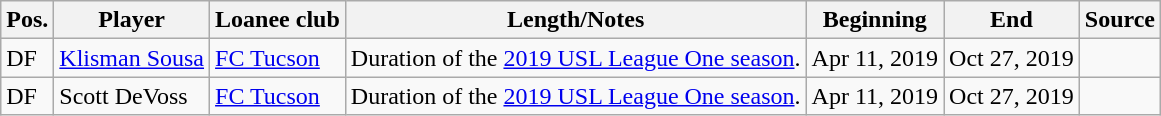<table class="wikitable sortable" style="text-align: left">
<tr>
<th><strong>Pos.</strong></th>
<th><strong>Player</strong></th>
<th><strong>Loanee club</strong></th>
<th><strong>Length/Notes</strong></th>
<th><strong>Beginning</strong></th>
<th><strong>End</strong></th>
<th><strong>Source</strong></th>
</tr>
<tr>
<td>DF</td>
<td> <a href='#'>Klisman Sousa</a></td>
<td> <a href='#'>FC Tucson</a></td>
<td>Duration of the <a href='#'>2019 USL League One season</a>.</td>
<td>Apr 11, 2019</td>
<td>Oct 27, 2019</td>
<td align=center></td>
</tr>
<tr>
<td>DF</td>
<td> Scott DeVoss</td>
<td> <a href='#'>FC Tucson</a></td>
<td>Duration of the <a href='#'>2019 USL League One season</a>.</td>
<td>Apr 11, 2019</td>
<td>Oct 27, 2019</td>
<td align=center></td>
</tr>
</table>
